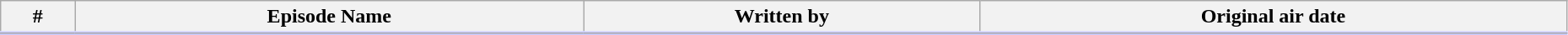<table class="wikitable" width="98%" style="background:#FFF;">
<tr style="border-bottom:3px solid #CCF">
<th>#</th>
<th>Episode Name</th>
<th>Written by</th>
<th>Original air date</th>
</tr>
<tr>
</tr>
</table>
